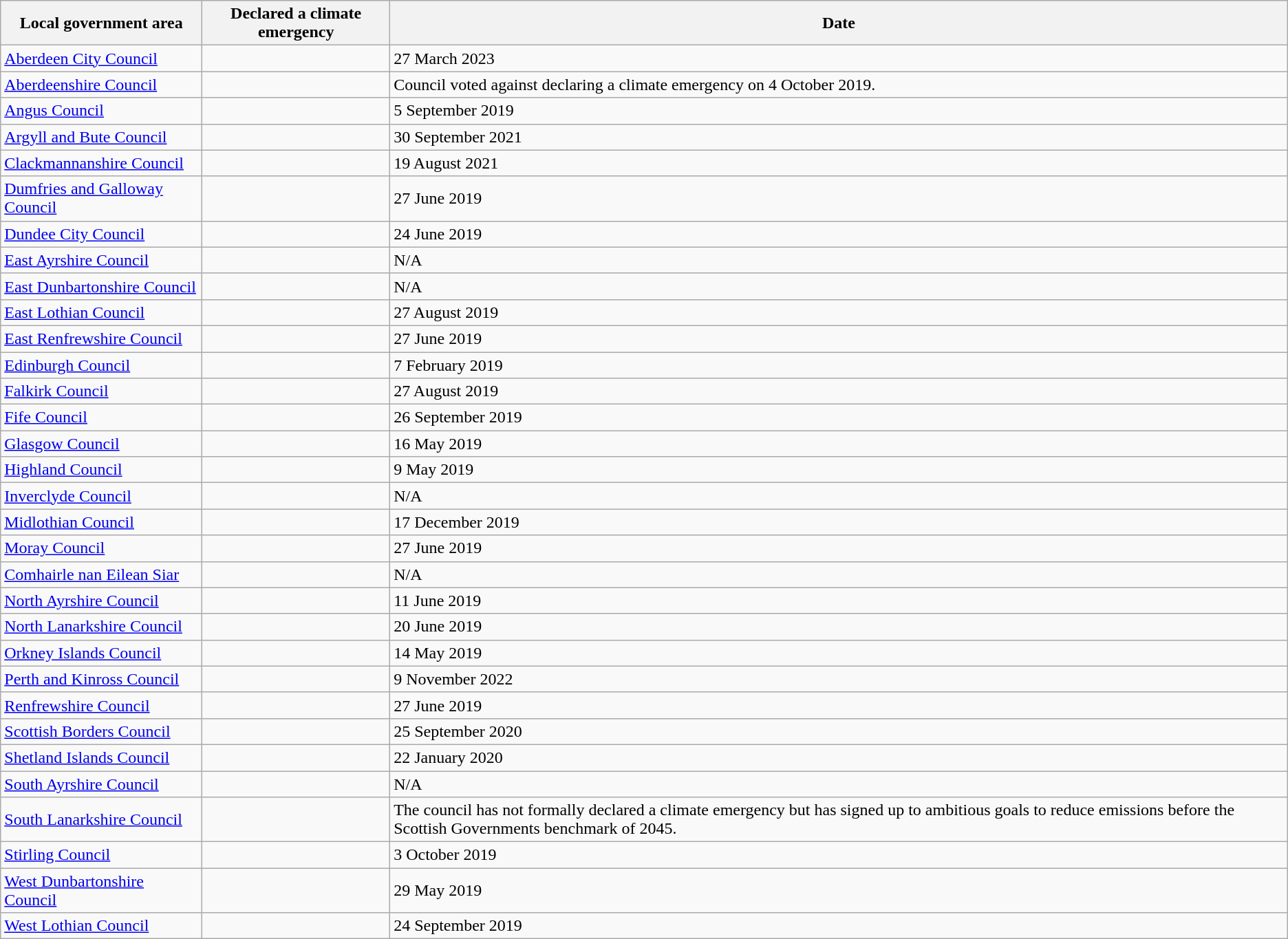<table class="wikitable sortable">
<tr>
<th>Local government area</th>
<th>Declared a climate emergency</th>
<th>Date</th>
</tr>
<tr>
<td><a href='#'>Aberdeen City Council</a></td>
<td></td>
<td>27 March 2023</td>
</tr>
<tr>
<td><a href='#'>Aberdeenshire Council</a></td>
<td></td>
<td>Council voted against declaring a climate emergency on  4 October 2019.</td>
</tr>
<tr>
<td><a href='#'>Angus Council</a></td>
<td></td>
<td>5 September 2019</td>
</tr>
<tr>
<td><a href='#'>Argyll and Bute Council</a></td>
<td></td>
<td>30 September 2021</td>
</tr>
<tr>
<td><a href='#'>Clackmannanshire Council</a></td>
<td></td>
<td>19 August 2021</td>
</tr>
<tr>
<td><a href='#'>Dumfries and Galloway Council</a></td>
<td></td>
<td>27 June 2019</td>
</tr>
<tr>
<td><a href='#'>Dundee City Council</a></td>
<td></td>
<td>24 June 2019</td>
</tr>
<tr>
<td><a href='#'>East Ayrshire Council</a></td>
<td></td>
<td>N/A</td>
</tr>
<tr>
<td><a href='#'>East Dunbartonshire Council</a></td>
<td></td>
<td>N/A</td>
</tr>
<tr>
<td><a href='#'>East Lothian Council</a></td>
<td></td>
<td>27 August 2019</td>
</tr>
<tr>
<td><a href='#'>East Renfrewshire Council</a></td>
<td></td>
<td>27 June 2019</td>
</tr>
<tr>
<td><a href='#'>Edinburgh Council</a></td>
<td></td>
<td>7 February 2019</td>
</tr>
<tr>
<td><a href='#'>Falkirk Council</a></td>
<td></td>
<td>27 August 2019 </td>
</tr>
<tr>
<td><a href='#'>Fife Council</a></td>
<td></td>
<td>26 September 2019</td>
</tr>
<tr>
<td><a href='#'>Glasgow Council</a></td>
<td></td>
<td>16 May 2019</td>
</tr>
<tr>
<td><a href='#'>Highland Council</a></td>
<td></td>
<td>9 May 2019</td>
</tr>
<tr>
<td><a href='#'>Inverclyde Council</a></td>
<td></td>
<td>N/A</td>
</tr>
<tr>
<td><a href='#'>Midlothian Council</a></td>
<td></td>
<td>17 December 2019</td>
</tr>
<tr>
<td><a href='#'>Moray Council</a></td>
<td></td>
<td>27 June 2019</td>
</tr>
<tr>
<td><a href='#'>Comhairle nan Eilean Siar</a></td>
<td></td>
<td>N/A</td>
</tr>
<tr>
<td><a href='#'>North Ayrshire Council</a></td>
<td></td>
<td>11 June 2019</td>
</tr>
<tr>
<td><a href='#'>North Lanarkshire Council</a></td>
<td></td>
<td>20 June 2019</td>
</tr>
<tr>
<td><a href='#'>Orkney Islands Council</a></td>
<td></td>
<td>14 May 2019</td>
</tr>
<tr>
<td><a href='#'>Perth and Kinross Council</a></td>
<td></td>
<td>9 November 2022</td>
</tr>
<tr>
<td><a href='#'>Renfrewshire Council</a></td>
<td></td>
<td>27 June 2019</td>
</tr>
<tr>
<td><a href='#'>Scottish Borders Council</a></td>
<td></td>
<td>25 September 2020</td>
</tr>
<tr>
<td><a href='#'>Shetland Islands Council</a></td>
<td></td>
<td>22 January 2020</td>
</tr>
<tr>
<td><a href='#'>South Ayrshire Council</a></td>
<td></td>
<td>N/A</td>
</tr>
<tr>
<td><a href='#'>South Lanarkshire Council</a></td>
<td></td>
<td>The council has not formally declared a climate emergency but has signed up to ambitious goals to reduce emissions before the Scottish Governments benchmark of 2045.</td>
</tr>
<tr>
<td><a href='#'>Stirling Council</a></td>
<td></td>
<td>3 October 2019</td>
</tr>
<tr>
<td><a href='#'>West Dunbartonshire Council</a></td>
<td></td>
<td>29 May 2019</td>
</tr>
<tr>
<td><a href='#'>West Lothian Council</a></td>
<td></td>
<td>24 September 2019</td>
</tr>
</table>
